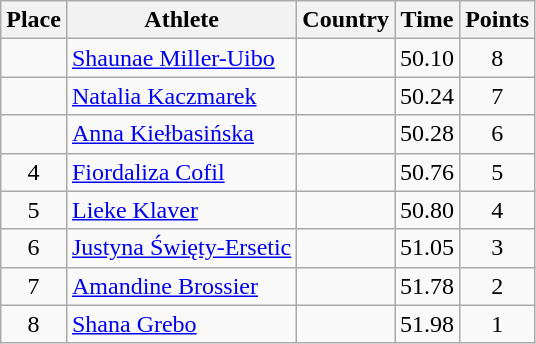<table class="wikitable">
<tr>
<th>Place</th>
<th>Athlete</th>
<th>Country</th>
<th>Time</th>
<th>Points</th>
</tr>
<tr>
<td align=center></td>
<td><a href='#'>Shaunae Miller-Uibo</a></td>
<td></td>
<td>50.10</td>
<td align=center>8</td>
</tr>
<tr>
<td align=center></td>
<td><a href='#'>Natalia Kaczmarek</a></td>
<td></td>
<td>50.24</td>
<td align=center>7</td>
</tr>
<tr>
<td align=center></td>
<td><a href='#'>Anna Kiełbasińska</a></td>
<td></td>
<td>50.28</td>
<td align=center>6</td>
</tr>
<tr>
<td align=center>4</td>
<td><a href='#'>Fiordaliza Cofil</a></td>
<td></td>
<td>50.76</td>
<td align=center>5</td>
</tr>
<tr>
<td align=center>5</td>
<td><a href='#'>Lieke Klaver</a></td>
<td></td>
<td>50.80</td>
<td align=center>4</td>
</tr>
<tr>
<td align=center>6</td>
<td><a href='#'>Justyna Święty-Ersetic</a></td>
<td></td>
<td>51.05</td>
<td align=center>3</td>
</tr>
<tr>
<td align=center>7</td>
<td><a href='#'>Amandine Brossier</a></td>
<td></td>
<td>51.78</td>
<td align=center>2</td>
</tr>
<tr>
<td align=center>8</td>
<td><a href='#'>Shana Grebo</a></td>
<td></td>
<td>51.98</td>
<td align=center>1</td>
</tr>
</table>
